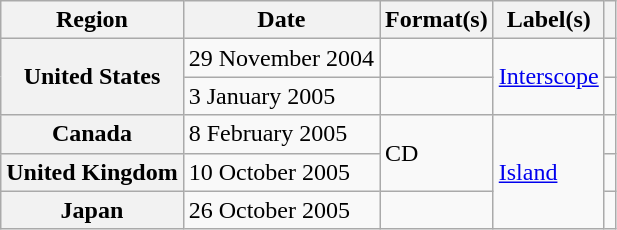<table class="wikitable plainrowheaders">
<tr>
<th scope="col">Region</th>
<th scope="col">Date</th>
<th scope="col">Format(s)</th>
<th scope="col">Label(s)</th>
<th scope="col"></th>
</tr>
<tr>
<th scope="row" rowspan="2">United States</th>
<td>29 November 2004</td>
<td></td>
<td rowspan="2"><a href='#'>Interscope</a></td>
<td align="center"></td>
</tr>
<tr>
<td>3 January 2005</td>
<td></td>
<td align="center"></td>
</tr>
<tr>
<th scope="row">Canada</th>
<td>8 February 2005</td>
<td rowspan="2">CD</td>
<td rowspan="3"><a href='#'>Island</a></td>
<td align="center"></td>
</tr>
<tr>
<th scope="row">United Kingdom</th>
<td>10 October 2005</td>
<td align="center"></td>
</tr>
<tr>
<th scope="row">Japan</th>
<td>26 October 2005</td>
<td></td>
<td align="center"></td>
</tr>
</table>
